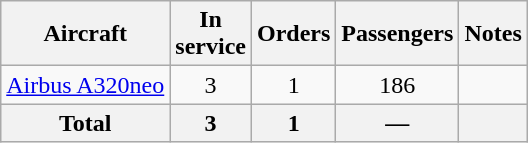<table class="wikitable" style="margin:0.5em auto; text-align:center">
<tr>
<th>Aircraft</th>
<th>In<br>service</th>
<th>Orders</th>
<th>Passengers</th>
<th>Notes</th>
</tr>
<tr>
<td><a href='#'>Airbus A320neo</a></td>
<td>3</td>
<td>1</td>
<td>186</td>
<td></td>
</tr>
<tr>
<th>Total</th>
<th>3</th>
<th>1</th>
<th>—</th>
<th colspan=2></th>
</tr>
</table>
